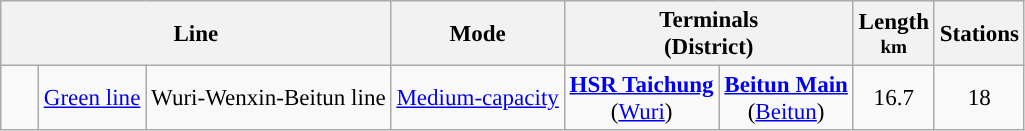<table class="wikitable sortable" style="cell-padding:1.5; font-size:96%; text-align:center;">
<tr>
<th colspan="3">Line</th>
<th>Mode</th>
<th colspan="2" class="unsortable">Terminals<br>(District)</th>
<th style="line-height:1.05">Length<br><small>km</small></th>
<th>Stations</th>
</tr>
<tr>
<td width="18" style="background-color:#"></td>
<td> <a href='#'>Green line</a></td>
<td>Wuri-Wenxin-Beitun line</td>
<td><a href='#'>Medium-capacity</a></td>
<td><strong><a href='#'>HSR Taichung</a></strong><br>(<a href='#'>Wuri</a>)</td>
<td><a href='#'><strong>Beitun Main</strong></a><br>(<a href='#'>Beitun</a>)</td>
<td>16.7</td>
<td>18</td>
</tr>
</table>
